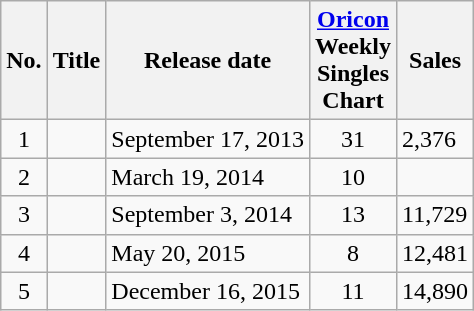<table class="wikitable" style="text-align:left">
<tr>
<th>No.</th>
<th>Title</th>
<th>Release date</th>
<th><a href='#'>Oricon</a><br>Weekly<br>Singles<br>Chart<br></th>
<th>Sales</th>
</tr>
<tr>
<td align="center">1</td>
<td align="left"></td>
<td align="left">September 17, 2013</td>
<td align="center">31</td>
<td>2,376</td>
</tr>
<tr>
<td align="center">2</td>
<td></td>
<td>March 19, 2014</td>
<td align="center">10</td>
<td></td>
</tr>
<tr>
<td align="center">3</td>
<td></td>
<td>September 3, 2014</td>
<td align="center">13</td>
<td>11,729</td>
</tr>
<tr>
<td align="center">4</td>
<td></td>
<td>May 20, 2015</td>
<td align="center">8</td>
<td>12,481</td>
</tr>
<tr>
<td align="center">5</td>
<td></td>
<td>December 16, 2015</td>
<td align="center">11</td>
<td>14,890</td>
</tr>
</table>
